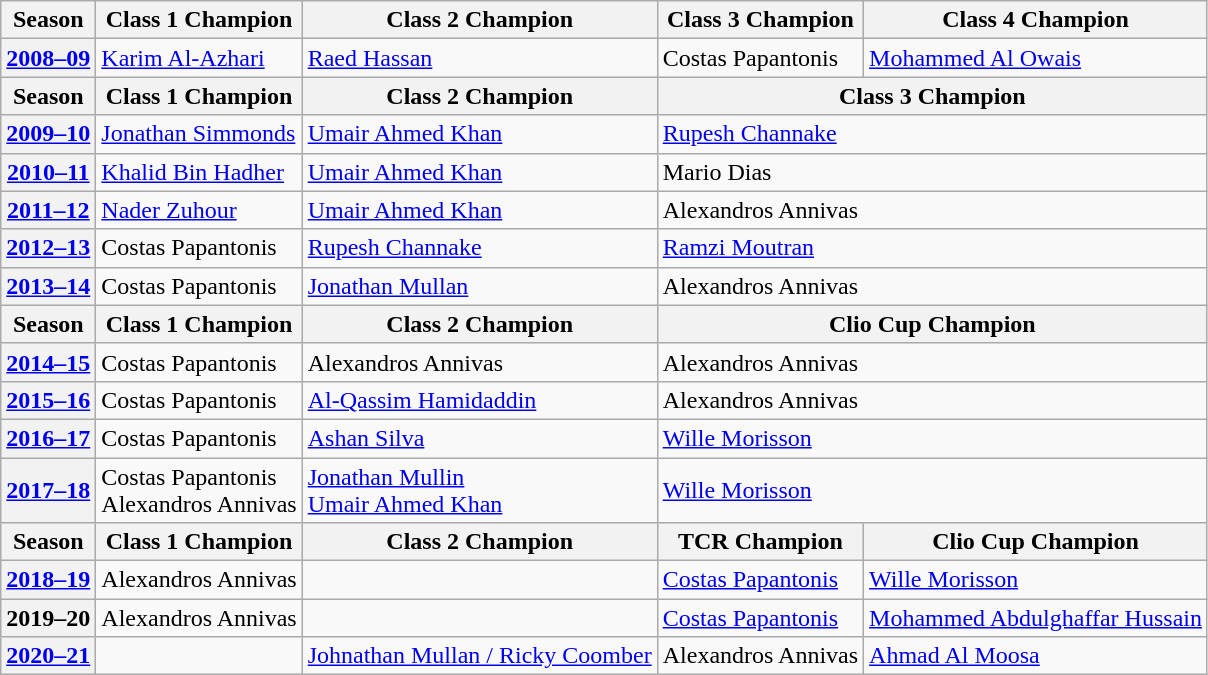<table class="wikitable">
<tr>
<th>Season</th>
<th>Class 1 Champion</th>
<th>Class 2 Champion</th>
<th>Class 3 Champion</th>
<th>Class 4 Champion</th>
</tr>
<tr>
<th><a href='#'>2008–09</a></th>
<td> <a href='#'>Karim Al-Azhari</a></td>
<td> <a href='#'>Raed Hassan</a></td>
<td> Costas Papantonis</td>
<td> <a href='#'>Mohammed Al Owais</a></td>
</tr>
<tr>
<th>Season</th>
<th>Class 1 Champion</th>
<th>Class 2 Champion</th>
<th colspan=2>Class 3 Champion</th>
</tr>
<tr>
<th><a href='#'>2009–10</a></th>
<td> <a href='#'>Jonathan Simmonds</a></td>
<td> <a href='#'>Umair Ahmed Khan</a></td>
<td colspan="2"> <a href='#'>Rupesh Channake</a></td>
</tr>
<tr>
<th><a href='#'>2010–11</a></th>
<td> <a href='#'>Khalid Bin Hadher</a></td>
<td> <a href='#'>Umair Ahmed Khan</a></td>
<td colspan="2"> Mario Dias</td>
</tr>
<tr>
<th><a href='#'>2011–12</a></th>
<td> <a href='#'>Nader Zuhour</a></td>
<td> <a href='#'>Umair Ahmed Khan</a></td>
<td colspan=2> Alexandros Annivas</td>
</tr>
<tr>
<th><a href='#'>2012–13</a></th>
<td> Costas Papantonis</td>
<td> <a href='#'>Rupesh Channake</a></td>
<td colspan=2> <a href='#'>Ramzi Moutran</a></td>
</tr>
<tr>
<th><a href='#'>2013–14</a></th>
<td> Costas Papantonis</td>
<td> <a href='#'>Jonathan Mullan</a></td>
<td colspan=2> Alexandros Annivas</td>
</tr>
<tr>
<th>Season</th>
<th>Class 1 Champion</th>
<th>Class 2 Champion</th>
<th colspan=2>Clio Cup Champion</th>
</tr>
<tr>
<th><a href='#'>2014–15</a></th>
<td> Costas Papantonis</td>
<td> Alexandros Annivas</td>
<td colspan=2> Alexandros Annivas</td>
</tr>
<tr>
<th><a href='#'>2015–16</a></th>
<td> Costas Papantonis</td>
<td> <a href='#'>Al-Qassim Hamidaddin</a></td>
<td colspan=2> Alexandros Annivas</td>
</tr>
<tr>
<th><a href='#'>2016–17</a></th>
<td> Costas Papantonis</td>
<td> <a href='#'>Ashan Silva</a></td>
<td colspan="2"> <a href='#'>Wille Morisson</a></td>
</tr>
<tr>
<th><a href='#'>2017–18</a></th>
<td> Costas Papantonis<br> Alexandros Annivas</td>
<td> <a href='#'>Jonathan Mullin</a><br> <a href='#'>Umair Ahmed Khan</a></td>
<td colspan="2"> <a href='#'>Wille Morisson</a></td>
</tr>
<tr>
<th>Season</th>
<th>Class 1 Champion</th>
<th>Class 2 Champion</th>
<th>TCR Champion</th>
<th>Clio Cup Champion</th>
</tr>
<tr>
<th><a href='#'>2018–19</a></th>
<td> Alexandros Annivas</td>
<td></td>
<td> <a href='#'>Costas Papantonis</a></td>
<td> <a href='#'>Wille Morisson</a></td>
</tr>
<tr>
<th>2019–20</th>
<td> Alexandros Annivas</td>
<td></td>
<td> <a href='#'>Costas Papantonis</a></td>
<td> <a href='#'>Mohammed Abdulghaffar Hussain</a></td>
</tr>
<tr>
<th><a href='#'>2020–21</a></th>
<td></td>
<td> <a href='#'>Johnathan Mullan / Ricky Coomber</a></td>
<td> Alexandros Annivas</td>
<td> <a href='#'>Ahmad Al Moosa</a></td>
</tr>
</table>
